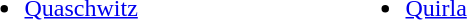<table>
<tr ---->
<td width="250" valign="top"><br><ul><li><a href='#'>Quaschwitz</a></li></ul></td>
<td width="250" valign="top"><br><ul><li><a href='#'>Quirla</a></li></ul></td>
<td width="250" valign="top"></td>
</tr>
</table>
